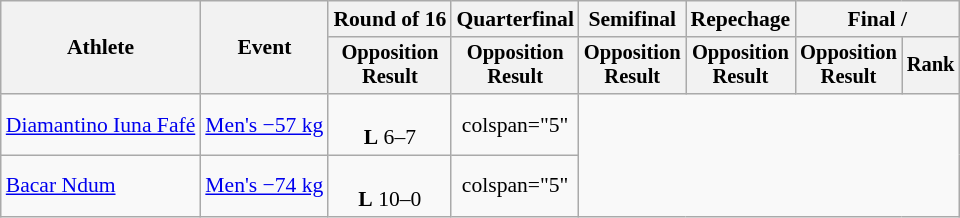<table class="wikitable" style="font-size:90%">
<tr>
<th rowspan=2>Athlete</th>
<th rowspan=2>Event</th>
<th>Round of 16</th>
<th>Quarterfinal</th>
<th>Semifinal</th>
<th>Repechage</th>
<th colspan=2>Final / </th>
</tr>
<tr style="font-size: 95%">
<th>Opposition<br>Result</th>
<th>Opposition<br>Result</th>
<th>Opposition<br>Result</th>
<th>Opposition<br>Result</th>
<th>Opposition<br>Result</th>
<th>Rank</th>
</tr>
<tr align=center>
<td align=left><a href='#'>Diamantino Iuna Fafé</a></td>
<td align=left><a href='#'>Men's −57 kg</a></td>
<td><br><strong>L</strong> 6–7</td>
<td>colspan="5" </td>
</tr>
<tr align=center>
<td align=left><a href='#'>Bacar Ndum</a></td>
<td align=left><a href='#'>Men's −74 kg</a></td>
<td><br><strong>L</strong> 10–0</td>
<td>colspan="5" </td>
</tr>
</table>
